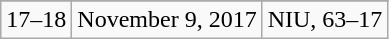<table class="wikitable">
<tr align="center">
</tr>
<tr align="center">
<td>17–18</td>
<td>November 9, 2017</td>
<td>NIU, 63–17</td>
</tr>
</table>
